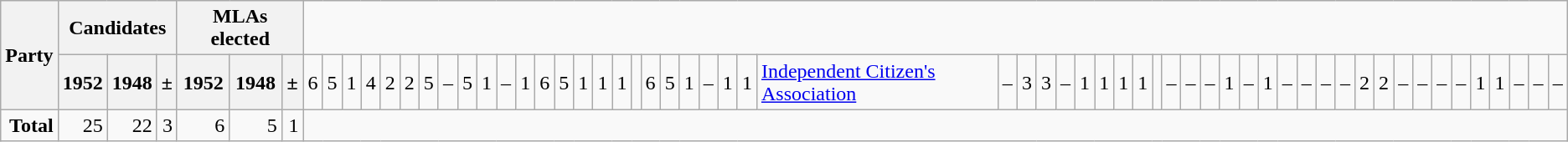<table class="wikitable" style="text-align:right;">
<tr>
<th rowspan="2" colspan="2">Party</th>
<th colspan="3">Candidates</th>
<th colspan="3">MLAs elected</th>
</tr>
<tr>
<th>1952</th>
<th>1948</th>
<th>±</th>
<th>1952</th>
<th>1948</th>
<th>±<br></th>
<td>6</td>
<td>5</td>
<td>1</td>
<td>4</td>
<td>2</td>
<td>2<br></td>
<td>5</td>
<td>–</td>
<td>5</td>
<td>1</td>
<td>–</td>
<td>1<br></td>
<td>6</td>
<td>5</td>
<td>1</td>
<td>1</td>
<td>1</td>
<td><br></td>
<td>6</td>
<td>5</td>
<td>1</td>
<td>–</td>
<td>1</td>
<td>1<br></td>
<td style="text-align:left;"><a href='#'>Independent Citizen's Association</a></td>
<td>–</td>
<td>3</td>
<td>3</td>
<td>–</td>
<td>1</td>
<td>1<br></td>
<td>1</td>
<td>1</td>
<td></td>
<td>–</td>
<td>–</td>
<td>–<br></td>
<td>1</td>
<td>–</td>
<td>1</td>
<td>–</td>
<td>–</td>
<td>–<br></td>
<td>–</td>
<td>2</td>
<td>2</td>
<td>–</td>
<td>–</td>
<td>–<br></td>
<td>–</td>
<td>1</td>
<td>1</td>
<td>–</td>
<td>–</td>
<td>–</td>
</tr>
<tr>
<td colspan="2"><strong>Total</strong></td>
<td>25</td>
<td>22</td>
<td>3</td>
<td>6</td>
<td>5</td>
<td>1</td>
</tr>
</table>
